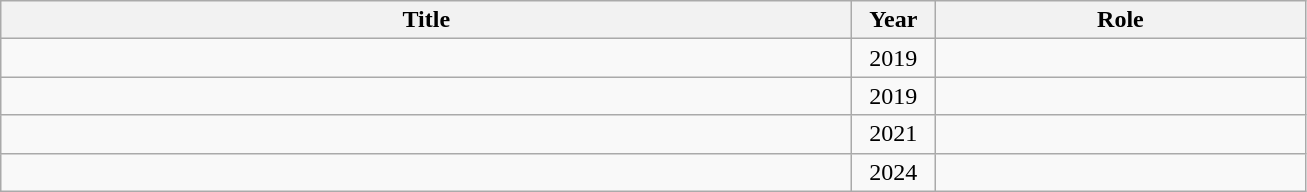<table class="wikitable plainrowheaders" style="text-align:center">
<tr>
<th style="width:35em;">Title</th>
<th style="width:3em;">Year</th>
<th style="width:15em;">Role</th>
</tr>
<tr>
<td align=left></td>
<td>2019</td>
<td align=left></td>
</tr>
<tr>
<td align=left></td>
<td>2019</td>
<td align=left></td>
</tr>
<tr>
<td align=left></td>
<td>2021</td>
<td align=left></td>
</tr>
<tr>
<td align=left></td>
<td>2024</td>
<td align=left></td>
</tr>
</table>
